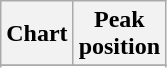<table class="wikitable sortable">
<tr>
<th>Chart</th>
<th>Peak<br>position</th>
</tr>
<tr>
</tr>
<tr>
</tr>
</table>
